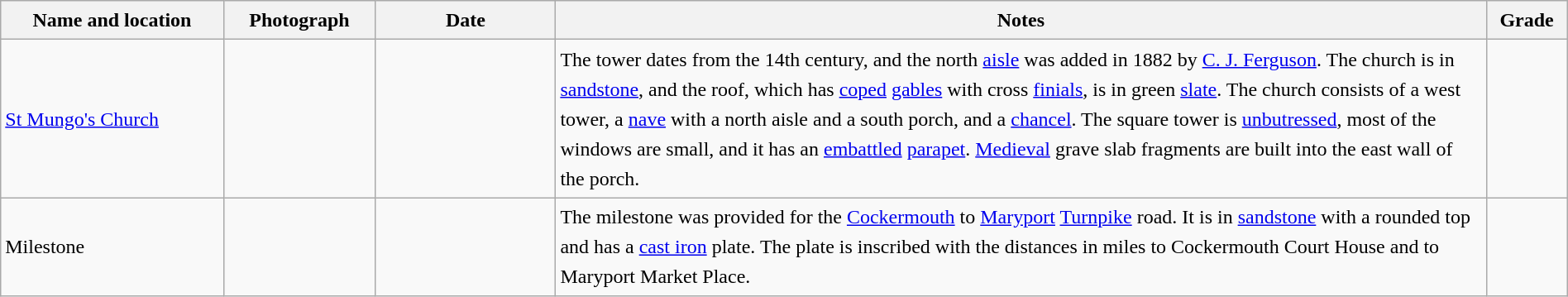<table class="wikitable sortable plainrowheaders" style="width:100%;border:0px;text-align:left;line-height:150%;">
<tr>
<th scope="col"  style="width:150px">Name and location</th>
<th scope="col"  style="width:100px" class="unsortable">Photograph</th>
<th scope="col"  style="width:120px">Date</th>
<th scope="col"  style="width:650px" class="unsortable">Notes</th>
<th scope="col"  style="width:50px">Grade</th>
</tr>
<tr>
<td><a href='#'>St Mungo's Church</a><br><small></small></td>
<td></td>
<td align="center"></td>
<td>The tower dates from the 14th century, and the north <a href='#'>aisle</a> was added in 1882 by <a href='#'>C. J. Ferguson</a>.  The church is in <a href='#'>sandstone</a>, and the roof, which has <a href='#'>coped</a> <a href='#'>gables</a> with cross <a href='#'>finials</a>, is in green <a href='#'>slate</a>.  The church consists of a west tower, a <a href='#'>nave</a> with a north aisle and a south porch, and a <a href='#'>chancel</a>.  The square tower is <a href='#'>unbutressed</a>, most of the windows are small, and it has an <a href='#'>embattled</a> <a href='#'>parapet</a>.  <a href='#'>Medieval</a> grave slab fragments are built into the east wall of the porch.</td>
<td align="center" ></td>
</tr>
<tr>
<td>Milestone<br><small></small></td>
<td></td>
<td align="center"></td>
<td>The milestone was provided for the <a href='#'>Cockermouth</a> to <a href='#'>Maryport</a> <a href='#'>Turnpike</a> road.  It is in <a href='#'>sandstone</a> with a rounded top and has a <a href='#'>cast iron</a> plate.  The plate is inscribed with the distances in miles to Cockermouth Court House and to Maryport Market Place.</td>
<td align="center" ></td>
</tr>
<tr>
</tr>
</table>
